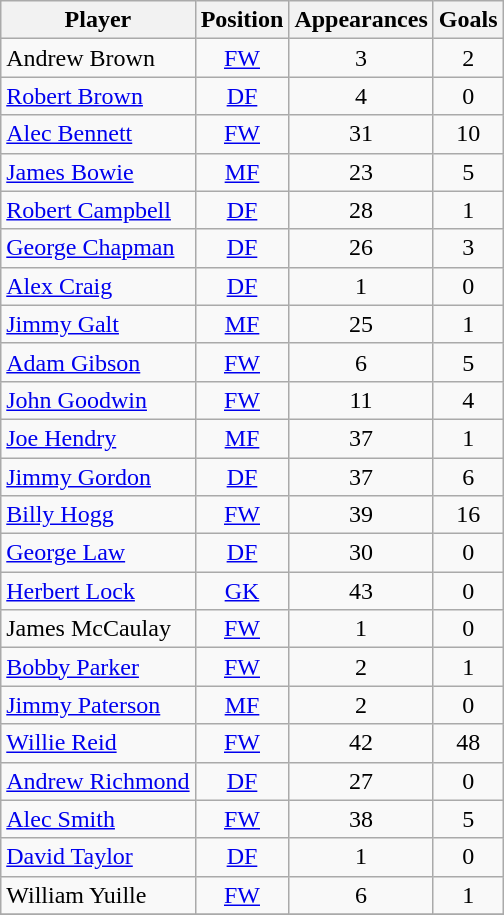<table class="wikitable sortable" style="text-align: center;">
<tr>
<th>Player</th>
<th>Position</th>
<th>Appearances</th>
<th>Goals</th>
</tr>
<tr>
<td align="left"> Andrew Brown</td>
<td><a href='#'>FW</a></td>
<td>3</td>
<td>2</td>
</tr>
<tr>
<td align="left"> <a href='#'>Robert Brown</a></td>
<td><a href='#'>DF</a></td>
<td>4</td>
<td>0</td>
</tr>
<tr>
<td align="left"> <a href='#'>Alec Bennett</a></td>
<td><a href='#'>FW</a></td>
<td>31</td>
<td>10</td>
</tr>
<tr>
<td align="left"> <a href='#'>James Bowie</a></td>
<td><a href='#'>MF</a></td>
<td>23</td>
<td>5</td>
</tr>
<tr>
<td align="left"> <a href='#'>Robert Campbell</a></td>
<td><a href='#'>DF</a></td>
<td>28</td>
<td>1</td>
</tr>
<tr>
<td align="left"> <a href='#'>George Chapman</a></td>
<td><a href='#'>DF</a></td>
<td>26</td>
<td>3</td>
</tr>
<tr>
<td align="left"> <a href='#'>Alex Craig</a></td>
<td><a href='#'>DF</a></td>
<td>1</td>
<td>0</td>
</tr>
<tr>
<td align="left"> <a href='#'>Jimmy Galt</a></td>
<td><a href='#'>MF</a></td>
<td>25</td>
<td>1</td>
</tr>
<tr>
<td align="left"> <a href='#'>Adam Gibson</a></td>
<td><a href='#'>FW</a></td>
<td>6</td>
<td>5</td>
</tr>
<tr>
<td align="left"> <a href='#'>John Goodwin</a></td>
<td><a href='#'>FW</a></td>
<td>11</td>
<td>4</td>
</tr>
<tr>
<td align="left"> <a href='#'>Joe Hendry</a></td>
<td><a href='#'>MF</a></td>
<td>37</td>
<td>1</td>
</tr>
<tr>
<td align="left"> <a href='#'>Jimmy Gordon</a></td>
<td><a href='#'>DF</a></td>
<td>37</td>
<td>6</td>
</tr>
<tr>
<td align="left"> <a href='#'>Billy Hogg</a></td>
<td><a href='#'>FW</a></td>
<td>39</td>
<td>16</td>
</tr>
<tr>
<td align="left"> <a href='#'>George Law</a></td>
<td><a href='#'>DF</a></td>
<td>30</td>
<td>0</td>
</tr>
<tr>
<td align="left"> <a href='#'>Herbert Lock</a></td>
<td><a href='#'>GK</a></td>
<td>43</td>
<td>0</td>
</tr>
<tr>
<td align="left"> James McCaulay</td>
<td><a href='#'>FW</a></td>
<td>1</td>
<td>0</td>
</tr>
<tr>
<td align="left"> <a href='#'>Bobby Parker</a></td>
<td><a href='#'>FW</a></td>
<td>2</td>
<td>1</td>
</tr>
<tr>
<td align="left"> <a href='#'>Jimmy Paterson</a></td>
<td><a href='#'>MF</a></td>
<td>2</td>
<td>0</td>
</tr>
<tr>
<td align="left"> <a href='#'>Willie Reid</a></td>
<td><a href='#'>FW</a></td>
<td>42</td>
<td>48</td>
</tr>
<tr>
<td align="left"> <a href='#'>Andrew Richmond</a></td>
<td><a href='#'>DF</a></td>
<td>27</td>
<td>0</td>
</tr>
<tr>
<td align="left"> <a href='#'>Alec Smith</a></td>
<td><a href='#'>FW</a></td>
<td>38</td>
<td>5</td>
</tr>
<tr>
<td align="left"> <a href='#'>David Taylor</a></td>
<td><a href='#'>DF</a></td>
<td>1</td>
<td>0</td>
</tr>
<tr>
<td align="left"> William Yuille</td>
<td><a href='#'>FW</a></td>
<td>6</td>
<td>1</td>
</tr>
<tr>
</tr>
</table>
